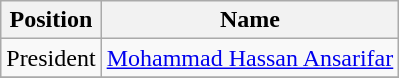<table class=wikitable>
<tr>
<th>Position</th>
<th>Name</th>
</tr>
<tr>
<td>President</td>
<td> <a href='#'>Mohammad Hassan Ansarifar</a></td>
</tr>
<tr>
</tr>
</table>
